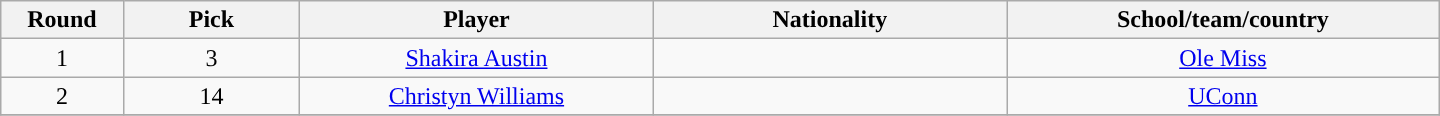<table class="wikitable" style="text-align:center; width:60em">
<tr>
<th width="2%">Round</th>
<th width="5%">Pick</th>
<th width="10%">Player</th>
<th width="10%">Nationality</th>
<th width="10%">School/team/country</th>
</tr>
<tr>
<td>1</td>
<td>3</td>
<td><a href='#'>Shakira Austin</a></td>
<td></td>
<td><a href='#'>Ole Miss</a></td>
</tr>
<tr>
<td>2</td>
<td>14</td>
<td><a href='#'>Christyn Williams</a></td>
<td></td>
<td><a href='#'>UConn</a></td>
</tr>
<tr>
</tr>
</table>
